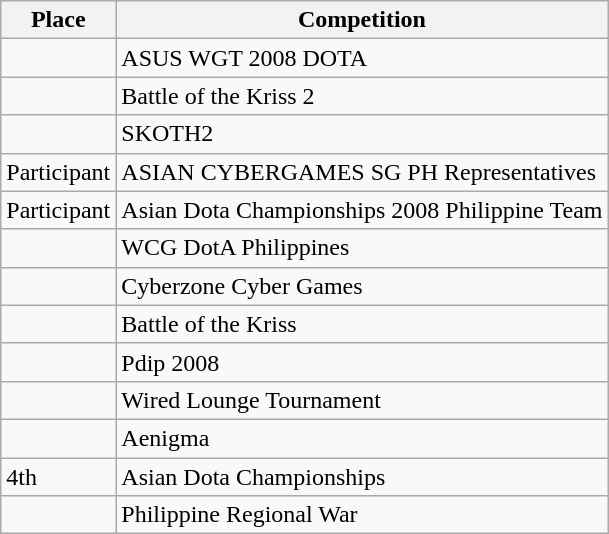<table class="wikitable">
<tr>
<th>Place</th>
<th>Competition</th>
</tr>
<tr>
<td></td>
<td>ASUS WGT 2008 DOTA</td>
</tr>
<tr>
<td></td>
<td>Battle of the Kriss 2</td>
</tr>
<tr>
<td></td>
<td>SKOTH2</td>
</tr>
<tr>
<td>Participant</td>
<td>ASIAN CYBERGAMES SG PH Representatives</td>
</tr>
<tr>
<td>Participant</td>
<td>Asian Dota Championships 2008 Philippine Team</td>
</tr>
<tr>
<td></td>
<td>WCG DotA Philippines</td>
</tr>
<tr>
<td></td>
<td>Cyberzone Cyber Games</td>
</tr>
<tr>
<td></td>
<td>Battle of the Kriss</td>
</tr>
<tr>
<td></td>
<td>Pdip 2008</td>
</tr>
<tr>
<td></td>
<td>Wired Lounge Tournament</td>
</tr>
<tr>
<td></td>
<td>Aenigma</td>
</tr>
<tr>
<td>4th</td>
<td>Asian Dota Championships</td>
</tr>
<tr>
<td></td>
<td>Philippine Regional War</td>
</tr>
</table>
